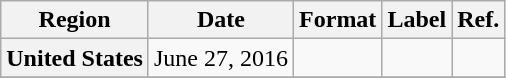<table class="wikitable plainrowheaders">
<tr>
<th>Region</th>
<th>Date</th>
<th>Format</th>
<th>Label</th>
<th>Ref.</th>
</tr>
<tr>
<th scope="row">United States</th>
<td rowspan="1">June 27, 2016</td>
<td rowspan="1"></td>
<td rowspan="1"></td>
<td><br></td>
</tr>
<tr>
</tr>
</table>
